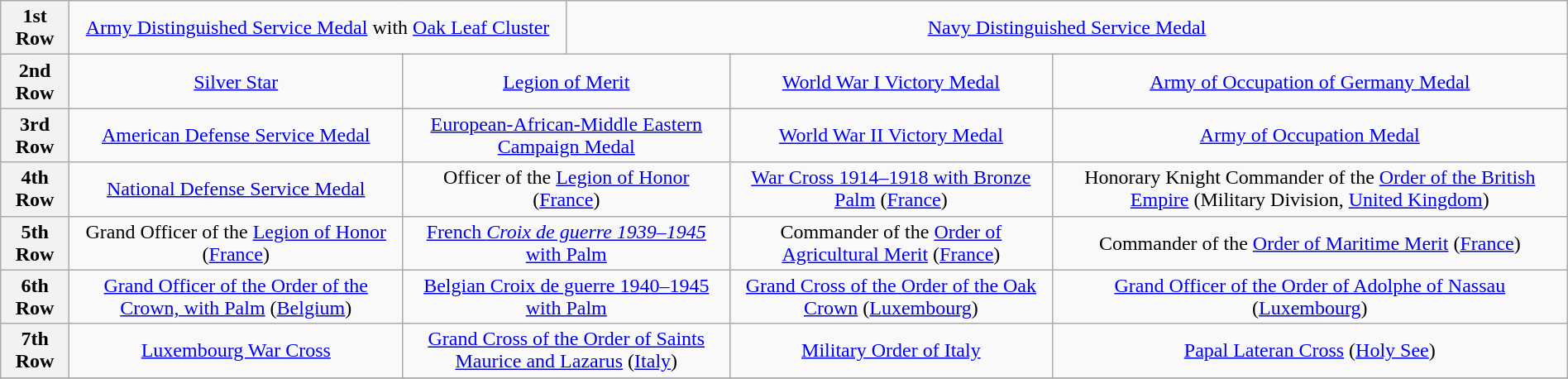<table class="wikitable" style="margin:1em auto; text-align:center;">
<tr>
<th>1st Row</th>
<td colspan="7"><a href='#'>Army Distinguished Service Medal</a> with <a href='#'>Oak Leaf Cluster</a></td>
<td colspan="8"><a href='#'>Navy Distinguished Service Medal</a></td>
</tr>
<tr>
<th>2nd Row</th>
<td colspan="4"><a href='#'>Silver Star</a></td>
<td colspan="4"><a href='#'>Legion of Merit</a></td>
<td colspan="4"><a href='#'>World War I Victory Medal</a></td>
<td colspan="4"><a href='#'>Army of Occupation of Germany Medal</a></td>
</tr>
<tr>
<th>3rd Row</th>
<td colspan="4"><a href='#'>American Defense Service Medal</a></td>
<td colspan="4"><a href='#'>European-African-Middle Eastern Campaign Medal</a></td>
<td colspan="4"><a href='#'>World War II Victory Medal</a></td>
<td colspan="4"><a href='#'>Army of Occupation Medal</a></td>
</tr>
<tr>
<th>4th Row</th>
<td colspan="4"><a href='#'>National Defense Service Medal</a></td>
<td colspan="4">Officer of the <a href='#'>Legion of Honor</a> (<a href='#'>France</a>)</td>
<td colspan="4"><a href='#'>War Cross 1914–1918 with Bronze Palm</a> (<a href='#'>France</a>)</td>
<td colspan="4">Honorary Knight Commander of the <a href='#'>Order of the British Empire</a> (Military Division, <a href='#'>United Kingdom</a>)</td>
</tr>
<tr>
<th>5th Row</th>
<td colspan="4">Grand Officer of the <a href='#'>Legion of Honor</a> (<a href='#'>France</a>)</td>
<td colspan="4"><a href='#'>French <em>Croix de guerre 1939–1945</em> with Palm</a></td>
<td colspan="4">Commander of the <a href='#'>Order of Agricultural Merit</a> (<a href='#'>France</a>)</td>
<td colspan="4">Commander of the <a href='#'>Order of Maritime Merit</a> (<a href='#'>France</a>)</td>
</tr>
<tr>
<th>6th Row</th>
<td colspan="4"><a href='#'>Grand Officer of the Order of the Crown, with Palm</a> (<a href='#'>Belgium</a>)</td>
<td colspan="4"><a href='#'>Belgian Croix de guerre 1940–1945 with Palm</a></td>
<td colspan="4"><a href='#'>Grand Cross of the Order of the Oak Crown</a> (<a href='#'>Luxembourg</a>)</td>
<td colspan="4"><a href='#'>Grand Officer of the Order of Adolphe of Nassau</a> (<a href='#'>Luxembourg</a>)</td>
</tr>
<tr>
<th>7th Row</th>
<td colspan="4"><a href='#'>Luxembourg War Cross</a></td>
<td colspan="4"><a href='#'>Grand Cross of the Order of Saints Maurice and Lazarus</a> (<a href='#'>Italy</a>)</td>
<td colspan="4"><a href='#'>Military Order of Italy</a></td>
<td colspan="4"><a href='#'>Papal Lateran Cross</a> (<a href='#'>Holy See</a>)</td>
</tr>
<tr>
</tr>
</table>
